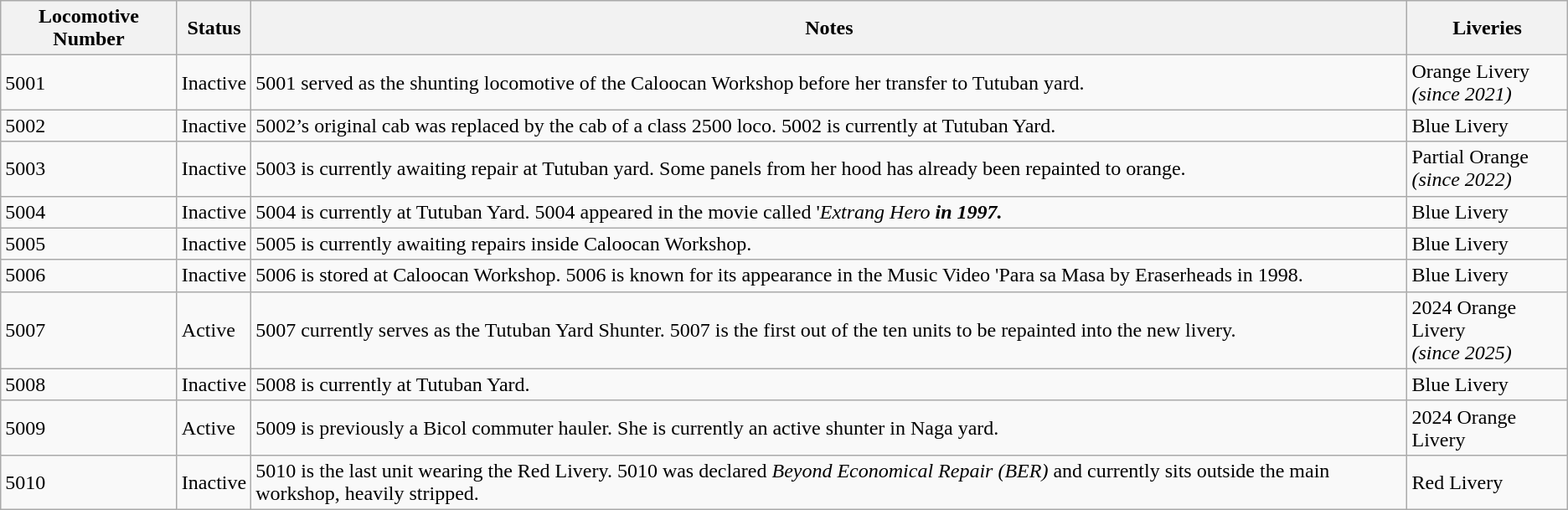<table class="wikitable">
<tr>
<th>Locomotive Number</th>
<th>Status</th>
<th>Notes</th>
<th>Liveries</th>
</tr>
<tr>
<td>5001</td>
<td>Inactive</td>
<td>5001 served as the shunting locomotive of the Caloocan Workshop before her transfer to Tutuban yard.</td>
<td>Orange Livery<br><em>(since 2021)</em></td>
</tr>
<tr>
<td>5002</td>
<td>Inactive</td>
<td>5002’s original cab was replaced by the cab of a class 2500 loco. 5002 is currently at Tutuban Yard.</td>
<td>Blue Livery</td>
</tr>
<tr>
<td>5003</td>
<td>Inactive</td>
<td>5003 is currently awaiting repair at Tutuban yard. Some panels from her hood has already been repainted to orange.</td>
<td>Partial Orange<br><em>(since 2022)</em></td>
</tr>
<tr>
<td>5004</td>
<td>Inactive</td>
<td>5004 is currently at Tutuban Yard. 5004 appeared in the movie called '<em>Extrang Hero<strong> in 1997.</td>
<td>Blue Livery</td>
</tr>
<tr>
<td>5005</td>
<td>Inactive</td>
<td>5005 is currently awaiting repairs inside Caloocan Workshop.</td>
<td>Blue Livery</td>
</tr>
<tr>
<td>5006</td>
<td>Inactive</td>
<td>5006 is stored at Caloocan Workshop. 5006 is known for its appearance in the Music Video </em>'Para sa Masa</strong> by Eraserheads in 1998.</td>
<td>Blue Livery</td>
</tr>
<tr>
<td>5007</td>
<td>Active</td>
<td>5007 currently serves as the Tutuban Yard Shunter. 5007 is the first out of the ten units to be repainted into the new livery.</td>
<td>2024 Orange Livery<br><em>(since 2025)</em></td>
</tr>
<tr>
<td>5008</td>
<td>Inactive</td>
<td>5008 is currently at Tutuban Yard.</td>
<td>Blue Livery</td>
</tr>
<tr>
<td>5009</td>
<td>Active</td>
<td>5009 is previously a Bicol commuter hauler. She is currently an active shunter in Naga yard.</td>
<td>2024 Orange Livery</td>
</tr>
<tr>
<td>5010</td>
<td>Inactive</td>
<td>5010 is the last unit wearing the Red Livery. 5010 was declared <em>Beyond Economical Repair (BER)</em> and currently sits outside the main workshop, heavily stripped.</td>
<td>Red Livery</td>
</tr>
</table>
